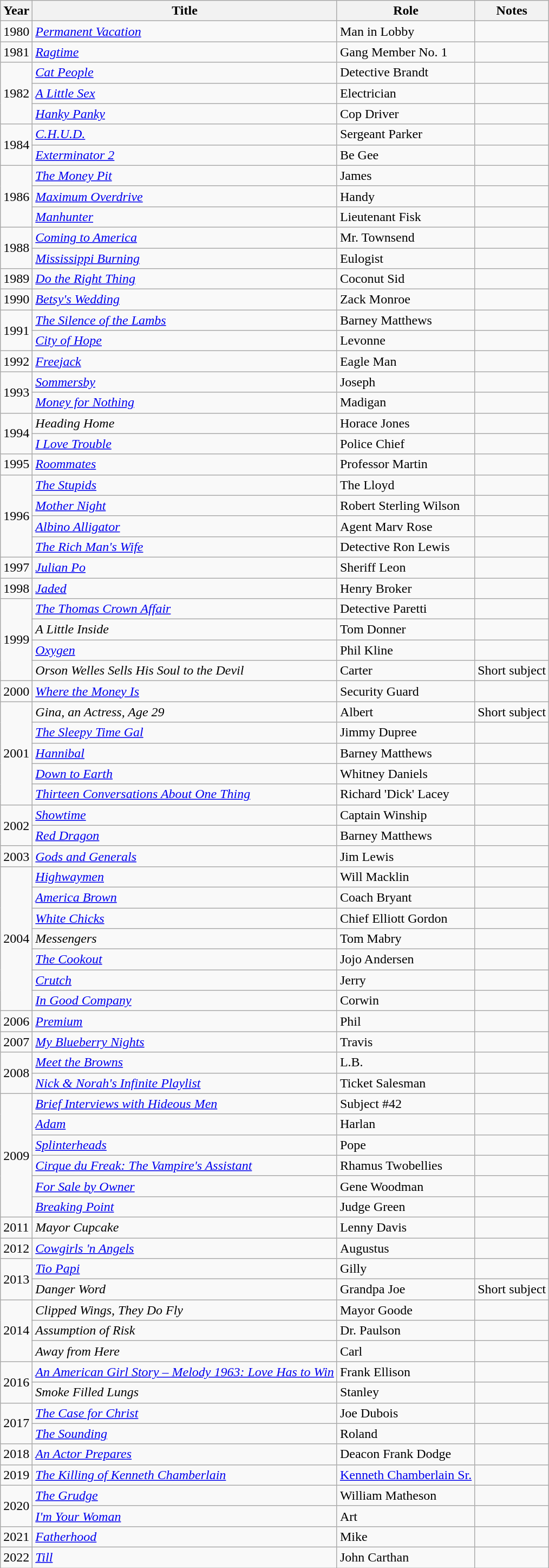<table class = "wikitable sortable">
<tr>
<th>Year</th>
<th>Title</th>
<th>Role</th>
<th class = "unsortable">Notes</th>
</tr>
<tr>
<td>1980</td>
<td><em><a href='#'>Permanent Vacation</a></em></td>
<td>Man in Lobby</td>
<td></td>
</tr>
<tr>
<td>1981</td>
<td><em><a href='#'>Ragtime</a></em></td>
<td>Gang Member No. 1</td>
<td></td>
</tr>
<tr>
<td rowspan="3">1982</td>
<td><em><a href='#'>Cat People</a></em></td>
<td>Detective Brandt</td>
<td></td>
</tr>
<tr>
<td><em><a href='#'>A Little Sex</a></em></td>
<td>Electrician</td>
<td></td>
</tr>
<tr>
<td><em><a href='#'>Hanky Panky</a></em></td>
<td>Cop Driver</td>
<td></td>
</tr>
<tr>
<td rowspan="2">1984</td>
<td><em><a href='#'>C.H.U.D.</a></em></td>
<td>Sergeant Parker</td>
<td></td>
</tr>
<tr>
<td><em><a href='#'>Exterminator 2</a></em></td>
<td>Be Gee</td>
<td></td>
</tr>
<tr>
<td rowspan="3">1986</td>
<td><em><a href='#'>The Money Pit</a></em></td>
<td>James</td>
<td></td>
</tr>
<tr>
<td><em><a href='#'>Maximum Overdrive</a></em></td>
<td>Handy</td>
<td></td>
</tr>
<tr>
<td><em><a href='#'>Manhunter</a></em></td>
<td>Lieutenant Fisk</td>
<td></td>
</tr>
<tr>
<td rowspan="2">1988</td>
<td><em><a href='#'>Coming to America</a></em></td>
<td>Mr. Townsend</td>
<td></td>
</tr>
<tr>
<td><em><a href='#'>Mississippi Burning</a></em></td>
<td>Eulogist</td>
<td></td>
</tr>
<tr>
<td>1989</td>
<td><em><a href='#'>Do the Right Thing</a></em></td>
<td>Coconut Sid</td>
<td></td>
</tr>
<tr>
<td>1990</td>
<td><em><a href='#'>Betsy's Wedding</a></em></td>
<td>Zack Monroe</td>
<td></td>
</tr>
<tr>
<td rowspan="2">1991</td>
<td><em><a href='#'>The Silence of the Lambs</a></em></td>
<td>Barney Matthews</td>
<td></td>
</tr>
<tr>
<td><em><a href='#'>City of Hope</a></em></td>
<td>Levonne</td>
<td></td>
</tr>
<tr>
<td>1992</td>
<td><em><a href='#'>Freejack</a></em></td>
<td>Eagle Man</td>
<td></td>
</tr>
<tr>
<td rowspan="2">1993</td>
<td><em><a href='#'>Sommersby</a></em></td>
<td>Joseph</td>
<td></td>
</tr>
<tr>
<td><em><a href='#'>Money for Nothing</a></em></td>
<td>Madigan</td>
<td></td>
</tr>
<tr>
<td rowspan="2">1994</td>
<td><em>Heading Home</em></td>
<td>Horace Jones</td>
<td></td>
</tr>
<tr>
<td><em><a href='#'>I Love Trouble</a></em></td>
<td>Police Chief</td>
<td></td>
</tr>
<tr>
<td>1995</td>
<td><em><a href='#'>Roommates</a></em></td>
<td>Professor Martin</td>
<td></td>
</tr>
<tr>
<td rowspan="4">1996</td>
<td><em><a href='#'>The Stupids</a></em></td>
<td>The Lloyd</td>
<td></td>
</tr>
<tr>
<td><em><a href='#'>Mother Night</a></em></td>
<td>Robert Sterling Wilson</td>
<td></td>
</tr>
<tr>
<td><em><a href='#'>Albino Alligator</a></em></td>
<td>Agent Marv Rose</td>
<td></td>
</tr>
<tr>
<td><em><a href='#'>The Rich Man's Wife</a></em></td>
<td>Detective Ron Lewis</td>
<td></td>
</tr>
<tr>
<td>1997</td>
<td><em><a href='#'>Julian Po</a></em></td>
<td>Sheriff Leon</td>
<td></td>
</tr>
<tr>
<td>1998</td>
<td><em><a href='#'>Jaded</a></em></td>
<td>Henry Broker</td>
<td></td>
</tr>
<tr>
<td rowspan="4">1999</td>
<td><em><a href='#'>The Thomas Crown Affair</a></em></td>
<td>Detective Paretti</td>
<td></td>
</tr>
<tr>
<td><em>A Little Inside</em></td>
<td>Tom Donner</td>
<td></td>
</tr>
<tr>
<td><em><a href='#'>Oxygen</a></em></td>
<td>Phil Kline</td>
<td></td>
</tr>
<tr>
<td><em>Orson Welles Sells His Soul to the Devil</em></td>
<td>Carter</td>
<td>Short subject</td>
</tr>
<tr>
<td>2000</td>
<td><em><a href='#'>Where the Money Is</a></em></td>
<td>Security Guard</td>
<td></td>
</tr>
<tr>
<td rowspan="5">2001</td>
<td><em>Gina, an Actress, Age 29</em></td>
<td>Albert</td>
<td>Short subject</td>
</tr>
<tr>
<td><em><a href='#'>The Sleepy Time Gal</a></em></td>
<td>Jimmy Dupree</td>
<td></td>
</tr>
<tr>
<td><em><a href='#'>Hannibal</a></em></td>
<td>Barney Matthews</td>
<td></td>
</tr>
<tr>
<td><em><a href='#'>Down to Earth</a></em></td>
<td>Whitney Daniels</td>
<td></td>
</tr>
<tr>
<td><em><a href='#'>Thirteen Conversations About One Thing</a></em></td>
<td>Richard 'Dick' Lacey</td>
<td></td>
</tr>
<tr>
<td rowspan="2">2002</td>
<td><em><a href='#'>Showtime</a></em></td>
<td>Captain Winship</td>
<td></td>
</tr>
<tr>
<td><em><a href='#'>Red Dragon</a></em></td>
<td>Barney Matthews</td>
<td></td>
</tr>
<tr>
<td>2003</td>
<td><em><a href='#'>Gods and Generals</a></em></td>
<td>Jim Lewis</td>
<td></td>
</tr>
<tr>
<td rowspan="7">2004</td>
<td><em><a href='#'>Highwaymen</a></em></td>
<td>Will Macklin</td>
<td></td>
</tr>
<tr>
<td><em><a href='#'>America Brown</a></em></td>
<td>Coach Bryant</td>
<td></td>
</tr>
<tr>
<td><em><a href='#'>White Chicks</a></em></td>
<td>Chief Elliott Gordon</td>
<td></td>
</tr>
<tr>
<td><em>Messengers</em></td>
<td>Tom Mabry</td>
<td></td>
</tr>
<tr>
<td><em><a href='#'>The Cookout</a></em></td>
<td>Jojo Andersen</td>
<td></td>
</tr>
<tr>
<td><em><a href='#'>Crutch</a></em></td>
<td>Jerry</td>
<td></td>
</tr>
<tr>
<td><em><a href='#'>In Good Company</a></em></td>
<td>Corwin</td>
<td></td>
</tr>
<tr>
<td>2006</td>
<td><em><a href='#'>Premium</a></em></td>
<td>Phil</td>
<td></td>
</tr>
<tr>
<td>2007</td>
<td><em><a href='#'>My Blueberry Nights</a></em></td>
<td>Travis</td>
<td></td>
</tr>
<tr>
<td rowspan="2">2008</td>
<td><em><a href='#'>Meet the Browns</a></em></td>
<td>L.B.</td>
<td></td>
</tr>
<tr>
<td><em><a href='#'>Nick & Norah's Infinite Playlist</a></em></td>
<td>Ticket Salesman</td>
<td></td>
</tr>
<tr>
<td rowspan="6">2009</td>
<td><em><a href='#'>Brief Interviews with Hideous Men</a></em></td>
<td>Subject #42</td>
<td></td>
</tr>
<tr>
<td><em><a href='#'>Adam</a></em></td>
<td>Harlan</td>
<td></td>
</tr>
<tr>
<td><em><a href='#'>Splinterheads</a></em></td>
<td>Pope</td>
<td></td>
</tr>
<tr>
<td><em><a href='#'>Cirque du Freak: The Vampire's Assistant</a></em></td>
<td>Rhamus Twobellies</td>
<td></td>
</tr>
<tr>
<td><em><a href='#'>For Sale by Owner</a></em></td>
<td>Gene Woodman</td>
<td></td>
</tr>
<tr>
<td><em><a href='#'>Breaking Point</a></em></td>
<td>Judge Green</td>
<td></td>
</tr>
<tr>
<td>2011</td>
<td><em>Mayor Cupcake</em></td>
<td>Lenny Davis</td>
<td></td>
</tr>
<tr>
<td>2012</td>
<td><em><a href='#'>Cowgirls 'n Angels</a></em></td>
<td>Augustus</td>
<td></td>
</tr>
<tr>
<td rowspan="2">2013</td>
<td><em><a href='#'>Tio Papi</a></em></td>
<td>Gilly</td>
<td></td>
</tr>
<tr>
<td><em>Danger Word</em></td>
<td>Grandpa Joe</td>
<td>Short subject</td>
</tr>
<tr>
<td rowspan="3">2014</td>
<td><em>Clipped Wings, They Do Fly</em></td>
<td>Mayor Goode</td>
<td></td>
</tr>
<tr>
<td><em>Assumption of Risk</em></td>
<td>Dr. Paulson</td>
<td></td>
</tr>
<tr>
<td><em>Away from Here</em></td>
<td>Carl</td>
<td></td>
</tr>
<tr>
<td rowspan="2">2016</td>
<td><em><a href='#'>An American Girl Story – Melody 1963: Love Has to Win</a></em></td>
<td>Frank Ellison</td>
<td></td>
</tr>
<tr>
<td><em>Smoke Filled Lungs</em></td>
<td>Stanley</td>
<td></td>
</tr>
<tr>
<td rowspan="2">2017</td>
<td><em><a href='#'>The Case for Christ</a></em></td>
<td>Joe Dubois</td>
<td></td>
</tr>
<tr>
<td><em><a href='#'>The Sounding</a></em></td>
<td>Roland</td>
<td></td>
</tr>
<tr>
<td>2018</td>
<td><em><a href='#'>An Actor Prepares</a></em></td>
<td>Deacon Frank Dodge</td>
<td></td>
</tr>
<tr>
<td>2019</td>
<td><em><a href='#'>The Killing of Kenneth Chamberlain</a></em></td>
<td><a href='#'>Kenneth Chamberlain Sr.</a></td>
<td></td>
</tr>
<tr>
<td rowspan="2">2020</td>
<td><em><a href='#'>The Grudge</a></em></td>
<td>William Matheson</td>
<td></td>
</tr>
<tr>
<td><em><a href='#'>I'm Your Woman</a></em></td>
<td>Art</td>
<td></td>
</tr>
<tr>
<td>2021</td>
<td><em><a href='#'>Fatherhood</a></em></td>
<td>Mike</td>
<td></td>
</tr>
<tr>
<td>2022</td>
<td><em><a href='#'>Till</a></em></td>
<td>John Carthan</td>
<td></td>
</tr>
</table>
